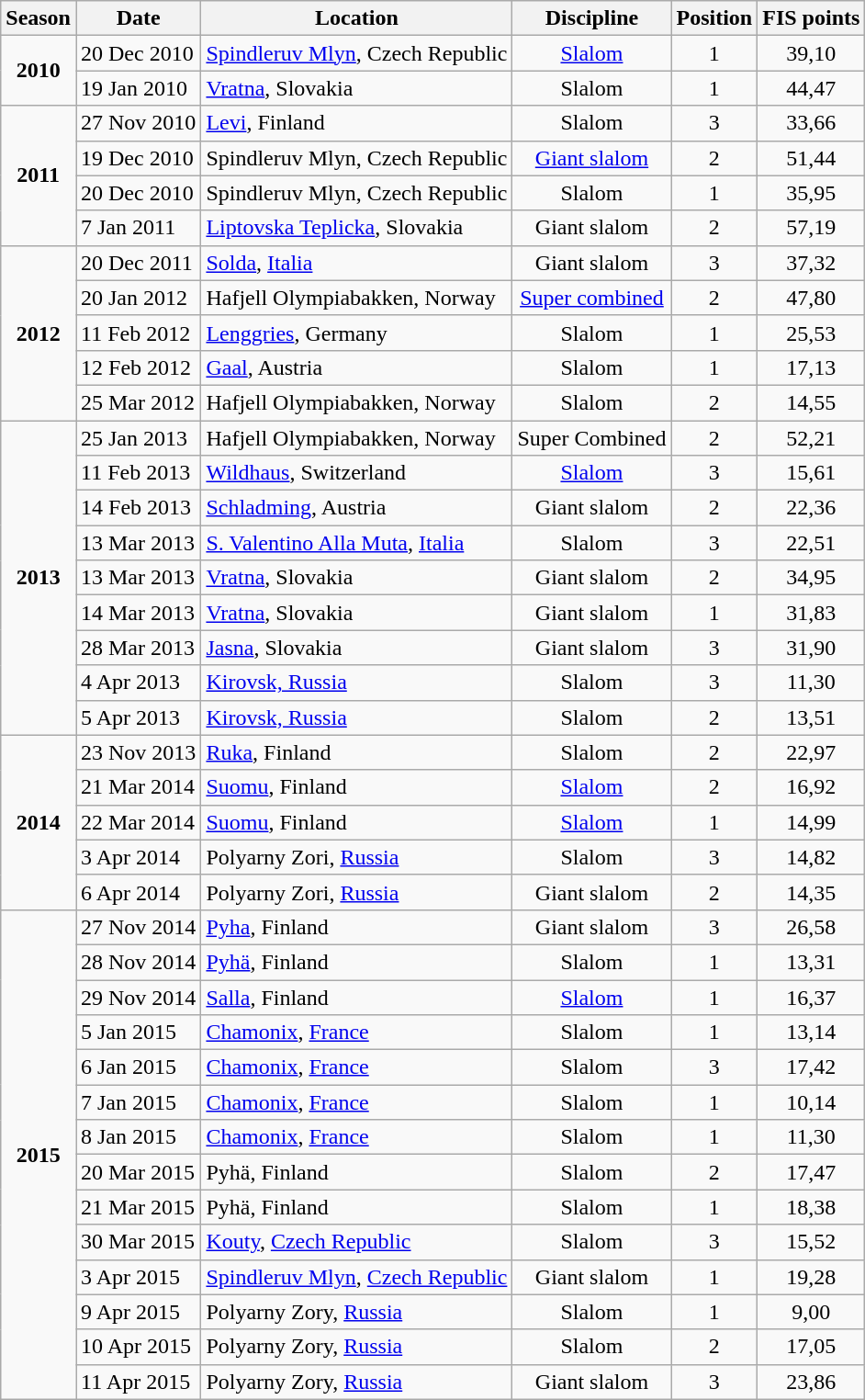<table class="wikitable">
<tr>
<th>Season</th>
<th>Date</th>
<th>Location</th>
<th>Discipline</th>
<th>Position</th>
<th>FIS points</th>
</tr>
<tr>
<td rowspan=2 align=center><strong>2010</strong></td>
<td>20 Dec 2010</td>
<td><a href='#'>Spindleruv Mlyn</a>, Czech Republic</td>
<td align=center><a href='#'>Slalom</a></td>
<td align=center>1</td>
<td align=center>39,10</td>
</tr>
<tr>
<td>19 Jan 2010</td>
<td><a href='#'>Vratna</a>, Slovakia</td>
<td align=center>Slalom</td>
<td align=center>1</td>
<td align=center>44,47</td>
</tr>
<tr>
<td rowspan=4 align=center><strong>2011</strong></td>
<td>27 Nov 2010</td>
<td><a href='#'>Levi</a>, Finland</td>
<td align=center>Slalom</td>
<td align=center>3</td>
<td align=center>33,66</td>
</tr>
<tr>
<td>19 Dec 2010</td>
<td>Spindleruv Mlyn, Czech Republic</td>
<td align=center><a href='#'>Giant slalom</a></td>
<td align=center>2</td>
<td align=center>51,44</td>
</tr>
<tr>
<td>20 Dec 2010</td>
<td>Spindleruv Mlyn, Czech Republic</td>
<td align=center>Slalom</td>
<td align=center>1</td>
<td align=center>35,95</td>
</tr>
<tr>
<td>7 Jan 2011</td>
<td><a href='#'>Liptovska Teplicka</a>, Slovakia</td>
<td align=center>Giant slalom</td>
<td align=center>2</td>
<td align=center>57,19</td>
</tr>
<tr>
<td rowspan=5 align=center><strong>2012</strong></td>
<td>20 Dec 2011</td>
<td><a href='#'>Solda</a>, <a href='#'>Italia</a></td>
<td align=center>Giant slalom</td>
<td align=center>3</td>
<td align=center>37,32</td>
</tr>
<tr>
<td>20 Jan 2012</td>
<td>Hafjell Olympiabakken, Norway</td>
<td align=center><a href='#'>Super combined</a></td>
<td align=center>2</td>
<td align=center>47,80</td>
</tr>
<tr>
<td>11 Feb 2012</td>
<td><a href='#'>Lenggries</a>, Germany</td>
<td align=center>Slalom</td>
<td align=center>1</td>
<td align=center>25,53</td>
</tr>
<tr>
<td>12 Feb 2012</td>
<td><a href='#'>Gaal</a>, Austria</td>
<td align=center>Slalom</td>
<td align=center>1</td>
<td align=center>17,13</td>
</tr>
<tr>
<td>25 Mar 2012</td>
<td>Hafjell Olympiabakken, Norway</td>
<td align=center>Slalom</td>
<td align=center>2</td>
<td align=center>14,55</td>
</tr>
<tr>
<td rowspan=9 align=center><strong>2013</strong></td>
<td>25 Jan 2013</td>
<td>Hafjell Olympiabakken, Norway</td>
<td align=center>Super Combined</td>
<td align=center>2</td>
<td align=center>52,21</td>
</tr>
<tr>
<td>11 Feb 2013</td>
<td><a href='#'>Wildhaus</a>, Switzerland</td>
<td align=center><a href='#'>Slalom</a></td>
<td align=center>3</td>
<td align=center>15,61</td>
</tr>
<tr>
<td>14 Feb 2013</td>
<td><a href='#'>Schladming</a>, Austria</td>
<td align=center>Giant slalom</td>
<td align=center>2</td>
<td align=center>22,36</td>
</tr>
<tr>
<td>13 Mar 2013</td>
<td><a href='#'>S. Valentino Alla Muta</a>, <a href='#'>Italia</a></td>
<td align=center>Slalom</td>
<td align=center>3</td>
<td align=center>22,51</td>
</tr>
<tr>
<td>13 Mar 2013</td>
<td><a href='#'>Vratna</a>, Slovakia</td>
<td align=center>Giant slalom</td>
<td align=center>2</td>
<td align=center>34,95</td>
</tr>
<tr>
<td>14 Mar 2013</td>
<td><a href='#'>Vratna</a>, Slovakia</td>
<td align=center>Giant slalom</td>
<td align=center>1</td>
<td align=center>31,83</td>
</tr>
<tr>
<td>28 Mar 2013</td>
<td><a href='#'>Jasna</a>, Slovakia</td>
<td align=center>Giant slalom</td>
<td align=center>3</td>
<td align=center>31,90</td>
</tr>
<tr>
<td>4 Apr 2013</td>
<td><a href='#'>Kirovsk, Russia</a></td>
<td align=center>Slalom</td>
<td align=center>3</td>
<td align=center>11,30</td>
</tr>
<tr>
<td>5 Apr 2013</td>
<td><a href='#'>Kirovsk, Russia</a></td>
<td align=center>Slalom</td>
<td align=center>2</td>
<td align=center>13,51</td>
</tr>
<tr>
<td rowspan=5 align=center><strong>2014</strong></td>
<td>23 Nov 2013</td>
<td><a href='#'>Ruka</a>, Finland</td>
<td align=center>Slalom</td>
<td align=center>2</td>
<td align=center>22,97</td>
</tr>
<tr>
<td>21 Mar 2014</td>
<td><a href='#'>Suomu</a>, Finland</td>
<td align=center><a href='#'>Slalom</a></td>
<td align=center>2</td>
<td align=center>16,92</td>
</tr>
<tr>
<td>22 Mar 2014</td>
<td><a href='#'>Suomu</a>, Finland</td>
<td align=center><a href='#'>Slalom</a></td>
<td align=center>1</td>
<td align=center>14,99</td>
</tr>
<tr>
<td>3 Apr 2014</td>
<td>Polyarny Zori, <a href='#'>Russia</a></td>
<td align=center>Slalom</td>
<td align=center>3</td>
<td align=center>14,82</td>
</tr>
<tr>
<td>6 Apr 2014</td>
<td>Polyarny Zori, <a href='#'>Russia</a></td>
<td align=center>Giant slalom</td>
<td align=center>2</td>
<td align=center>14,35</td>
</tr>
<tr>
<td rowspan=14 align=center><strong>2015</strong></td>
<td>27 Nov 2014</td>
<td><a href='#'>Pyha</a>, Finland</td>
<td align=center>Giant slalom</td>
<td align=center>3</td>
<td align=center>26,58</td>
</tr>
<tr>
<td>28 Nov 2014</td>
<td><a href='#'>Pyhä</a>, Finland</td>
<td align=center>Slalom</td>
<td align=center>1</td>
<td align=center>13,31</td>
</tr>
<tr>
<td>29 Nov 2014</td>
<td><a href='#'>Salla</a>, Finland</td>
<td align=center><a href='#'>Slalom</a></td>
<td align=center>1</td>
<td align=center>16,37</td>
</tr>
<tr>
<td>5 Jan 2015</td>
<td><a href='#'>Chamonix</a>, <a href='#'>France</a></td>
<td align=center>Slalom</td>
<td align=center>1</td>
<td align=center>13,14</td>
</tr>
<tr>
<td>6 Jan 2015</td>
<td><a href='#'>Chamonix</a>, <a href='#'>France</a></td>
<td align=center>Slalom</td>
<td align=center>3</td>
<td align=center>17,42</td>
</tr>
<tr>
<td>7 Jan 2015</td>
<td><a href='#'>Chamonix</a>, <a href='#'>France</a></td>
<td align=center>Slalom</td>
<td align=center>1</td>
<td align=center>10,14</td>
</tr>
<tr>
<td>8 Jan 2015</td>
<td><a href='#'>Chamonix</a>, <a href='#'>France</a></td>
<td align=center>Slalom</td>
<td align=center>1</td>
<td align=center>11,30</td>
</tr>
<tr>
<td>20 Mar 2015</td>
<td>Pyhä, Finland</td>
<td align=center>Slalom</td>
<td align=center>2</td>
<td align=center>17,47</td>
</tr>
<tr>
<td>21 Mar 2015</td>
<td>Pyhä, Finland</td>
<td align=center>Slalom</td>
<td align=center>1</td>
<td align=center>18,38</td>
</tr>
<tr>
<td>30 Mar 2015</td>
<td><a href='#'>Kouty</a>, <a href='#'>Czech Republic</a></td>
<td align=center>Slalom</td>
<td align=center>3</td>
<td align=center>15,52</td>
</tr>
<tr>
<td>3 Apr 2015</td>
<td><a href='#'>Spindleruv Mlyn</a>, <a href='#'>Czech Republic</a></td>
<td align=center>Giant slalom</td>
<td align=center>1</td>
<td align=center>19,28</td>
</tr>
<tr>
<td>9 Apr 2015</td>
<td>Polyarny Zory, <a href='#'>Russia</a></td>
<td align=center>Slalom</td>
<td align=center>1</td>
<td align=center>9,00</td>
</tr>
<tr>
<td>10 Apr 2015</td>
<td>Polyarny Zory, <a href='#'>Russia</a></td>
<td align=center>Slalom</td>
<td align=center>2</td>
<td align=center>17,05</td>
</tr>
<tr>
<td>11 Apr 2015</td>
<td>Polyarny Zory, <a href='#'>Russia</a></td>
<td align=center>Giant slalom</td>
<td align=center>3</td>
<td align=center>23,86</td>
</tr>
</table>
